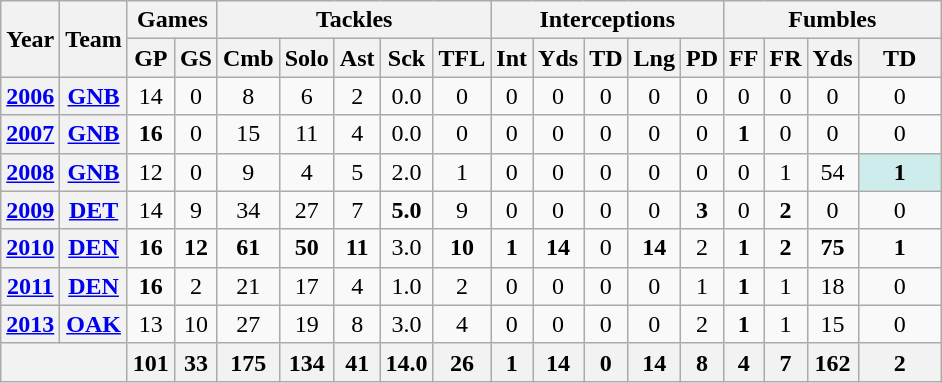<table class="wikitable" style="text-align:center">
<tr>
<th rowspan="2">Year</th>
<th rowspan="2">Team</th>
<th colspan="2">Games</th>
<th colspan="5">Tackles</th>
<th colspan="5">Interceptions</th>
<th colspan="4">Fumbles</th>
</tr>
<tr>
<th>GP</th>
<th>GS</th>
<th>Cmb</th>
<th>Solo</th>
<th>Ast</th>
<th>Sck</th>
<th>TFL</th>
<th>Int</th>
<th>Yds</th>
<th>TD</th>
<th>Lng</th>
<th>PD</th>
<th>FF</th>
<th>FR</th>
<th>Yds</th>
<th>TD</th>
</tr>
<tr>
<th><a href='#'>2006</a></th>
<th><a href='#'>GNB</a></th>
<td>14</td>
<td>0</td>
<td>8</td>
<td>6</td>
<td>2</td>
<td>0.0</td>
<td>0</td>
<td>0</td>
<td>0</td>
<td>0</td>
<td>0</td>
<td>0</td>
<td>0</td>
<td>0</td>
<td>0</td>
<td>0</td>
</tr>
<tr>
<th><a href='#'>2007</a></th>
<th><a href='#'>GNB</a></th>
<td><strong>16</strong></td>
<td>0</td>
<td>15</td>
<td>11</td>
<td>4</td>
<td>0.0</td>
<td>0</td>
<td>0</td>
<td>0</td>
<td>0</td>
<td>0</td>
<td>0</td>
<td><strong>1</strong></td>
<td>0</td>
<td>0</td>
<td>0</td>
</tr>
<tr>
<th><a href='#'>2008</a></th>
<th><a href='#'>GNB</a></th>
<td>12</td>
<td>0</td>
<td>9</td>
<td>4</td>
<td>5</td>
<td>2.0</td>
<td>1</td>
<td>0</td>
<td>0</td>
<td>0</td>
<td>0</td>
<td>0</td>
<td>0</td>
<td>1</td>
<td>54</td>
<td style="background:#cfecec; width:3em;"><strong>1</strong></td>
</tr>
<tr>
<th><a href='#'>2009</a></th>
<th><a href='#'>DET</a></th>
<td>14</td>
<td>9</td>
<td>34</td>
<td>27</td>
<td>7</td>
<td><strong>5.0</strong></td>
<td>9</td>
<td>0</td>
<td>0</td>
<td>0</td>
<td>0</td>
<td><strong>3</strong></td>
<td>0</td>
<td><strong>2</strong></td>
<td>0</td>
<td>0</td>
</tr>
<tr>
<th><a href='#'>2010</a></th>
<th><a href='#'>DEN</a></th>
<td><strong>16</strong></td>
<td><strong>12</strong></td>
<td><strong>61</strong></td>
<td><strong>50</strong></td>
<td><strong>11</strong></td>
<td>3.0</td>
<td><strong>10</strong></td>
<td><strong>1</strong></td>
<td><strong>14</strong></td>
<td>0</td>
<td><strong>14</strong></td>
<td>2</td>
<td><strong>1</strong></td>
<td><strong>2</strong></td>
<td><strong>75</strong></td>
<td><strong>1</strong></td>
</tr>
<tr>
<th><a href='#'>2011</a></th>
<th><a href='#'>DEN</a></th>
<td><strong>16</strong></td>
<td>2</td>
<td>21</td>
<td>17</td>
<td>4</td>
<td>1.0</td>
<td>2</td>
<td>0</td>
<td>0</td>
<td>0</td>
<td>0</td>
<td>1</td>
<td><strong>1</strong></td>
<td>1</td>
<td>18</td>
<td>0</td>
</tr>
<tr>
<th><a href='#'>2013</a></th>
<th><a href='#'>OAK</a></th>
<td>13</td>
<td>10</td>
<td>27</td>
<td>19</td>
<td>8</td>
<td>3.0</td>
<td>4</td>
<td>0</td>
<td>0</td>
<td>0</td>
<td>0</td>
<td>2</td>
<td><strong>1</strong></td>
<td>1</td>
<td>15</td>
<td>0</td>
</tr>
<tr>
<th colspan="2"></th>
<th>101</th>
<th>33</th>
<th>175</th>
<th>134</th>
<th>41</th>
<th>14.0</th>
<th>26</th>
<th>1</th>
<th>14</th>
<th>0</th>
<th>14</th>
<th>8</th>
<th>4</th>
<th>7</th>
<th>162</th>
<th>2</th>
</tr>
</table>
